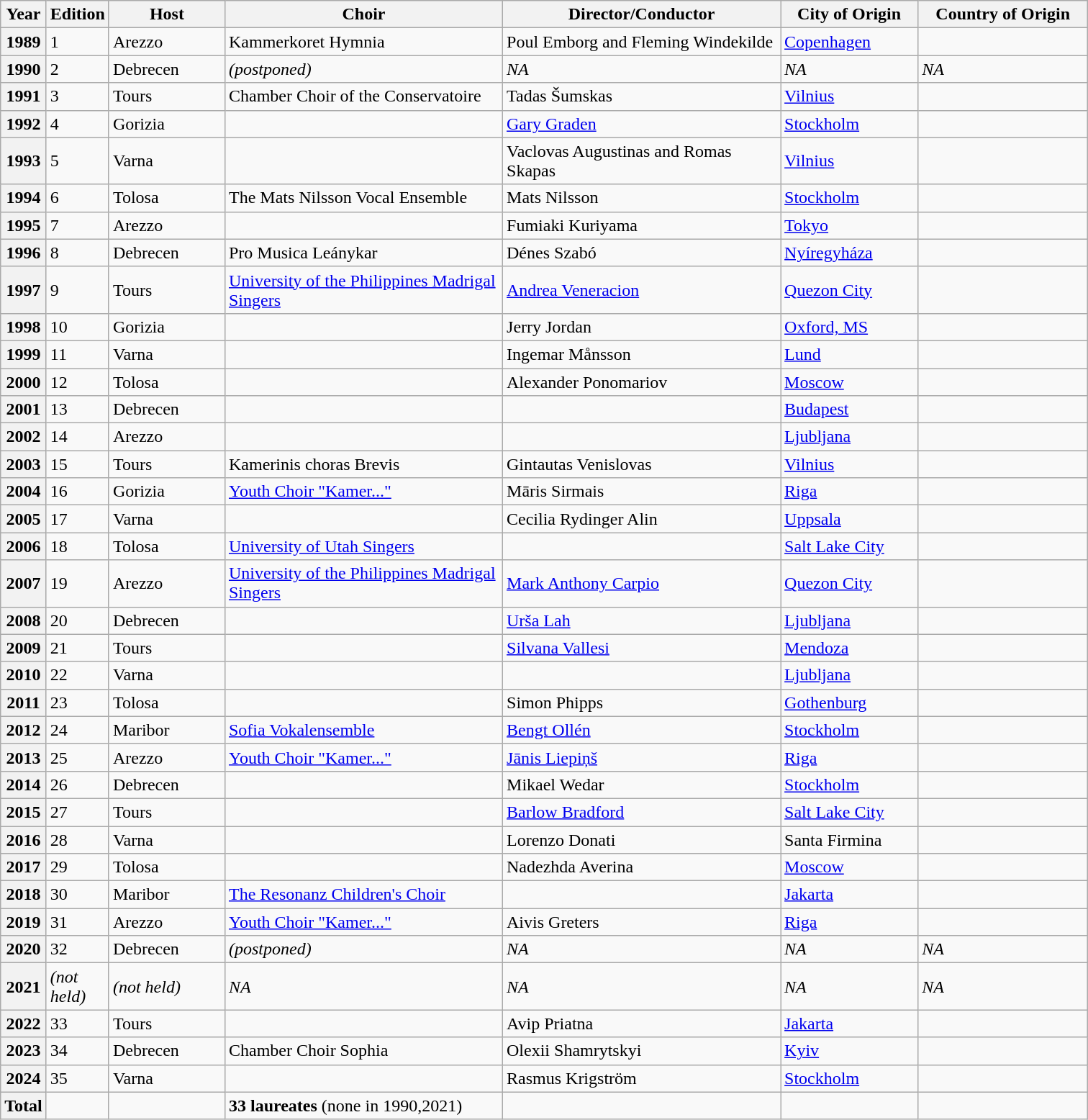<table class="wikitable sortable" style="text-align:left">
<tr>
<th ! width="30"><strong>Year</strong></th>
<th ! width="40"><strong>Edition</strong></th>
<th ! width="100"><strong>Host</strong></th>
<th ! width="250"><strong>Choir</strong></th>
<th ! width="250"><strong>Director/Conductor</strong></th>
<th ! width="120"><strong>City of Origin</strong></th>
<th ! width="150"><strong>Country of Origin</strong></th>
</tr>
<tr>
<th>1989</th>
<td>1</td>
<td> Arezzo</td>
<td>Kammerkoret Hymnia</td>
<td>Poul Emborg and Fleming Windekilde</td>
<td><a href='#'>Copenhagen</a></td>
<td></td>
</tr>
<tr>
<th>1990</th>
<td>2</td>
<td> Debrecen</td>
<td><em>(postponed)</em></td>
<td><em>NA</em></td>
<td><em>NA</em></td>
<td><em>NA</em></td>
</tr>
<tr>
<th>1991</th>
<td>3</td>
<td> Tours</td>
<td>Chamber Choir of the Conservatoire</td>
<td>Tadas Šumskas</td>
<td><a href='#'>Vilnius</a></td>
<td></td>
</tr>
<tr>
<th>1992</th>
<td>4</td>
<td> Gorizia</td>
<td></td>
<td><a href='#'>Gary Graden</a></td>
<td><a href='#'>Stockholm</a></td>
<td></td>
</tr>
<tr>
<th>1993</th>
<td>5</td>
<td> Varna</td>
<td></td>
<td>Vaclovas Augustinas and Romas Skapas</td>
<td><a href='#'>Vilnius</a></td>
<td></td>
</tr>
<tr>
<th>1994</th>
<td>6</td>
<td> Tolosa</td>
<td>The Mats Nilsson Vocal Ensemble</td>
<td>Mats Nilsson</td>
<td><a href='#'>Stockholm</a></td>
<td></td>
</tr>
<tr>
<th>1995</th>
<td>7</td>
<td> Arezzo</td>
<td></td>
<td>Fumiaki Kuriyama</td>
<td><a href='#'>Tokyo</a></td>
<td></td>
</tr>
<tr>
<th>1996</th>
<td>8</td>
<td> Debrecen</td>
<td>Pro Musica Leánykar</td>
<td>Dénes Szabó</td>
<td><a href='#'>Nyíregyháza</a></td>
<td></td>
</tr>
<tr>
<th>1997</th>
<td>9</td>
<td> Tours</td>
<td><a href='#'>University of the Philippines Madrigal Singers</a></td>
<td><a href='#'>Andrea Veneracion</a></td>
<td><a href='#'>Quezon City</a></td>
<td></td>
</tr>
<tr>
<th>1998</th>
<td>10</td>
<td> Gorizia</td>
<td> </td>
<td>Jerry Jordan</td>
<td><a href='#'>Oxford, MS</a></td>
<td></td>
</tr>
<tr>
<th>1999</th>
<td>11</td>
<td> Varna</td>
<td></td>
<td>Ingemar Månsson</td>
<td><a href='#'>Lund</a></td>
<td></td>
</tr>
<tr>
<th>2000</th>
<td>12</td>
<td> Tolosa</td>
<td></td>
<td>Alexander Ponomariov</td>
<td><a href='#'>Moscow</a></td>
<td></td>
</tr>
<tr>
<th>2001</th>
<td>13</td>
<td> Debrecen</td>
<td></td>
<td></td>
<td><a href='#'>Budapest</a></td>
<td></td>
</tr>
<tr>
<th>2002</th>
<td>14</td>
<td> Arezzo</td>
<td></td>
<td></td>
<td><a href='#'>Ljubljana</a></td>
<td></td>
</tr>
<tr>
<th>2003</th>
<td>15</td>
<td> Tours</td>
<td>Kamerinis choras Brevis</td>
<td>Gintautas Venislovas</td>
<td><a href='#'>Vilnius</a></td>
<td></td>
</tr>
<tr>
<th>2004</th>
<td>16</td>
<td> Gorizia</td>
<td><a href='#'>Youth Choir "Kamer..."</a></td>
<td>Māris Sirmais</td>
<td><a href='#'>Riga</a></td>
<td></td>
</tr>
<tr>
<th>2005</th>
<td>17</td>
<td> Varna</td>
<td></td>
<td>Cecilia Rydinger Alin</td>
<td><a href='#'>Uppsala</a></td>
<td></td>
</tr>
<tr>
<th>2006</th>
<td>18</td>
<td> Tolosa</td>
<td><a href='#'>University of Utah Singers</a></td>
<td></td>
<td><a href='#'>Salt Lake City</a></td>
<td></td>
</tr>
<tr>
<th>2007</th>
<td>19</td>
<td> Arezzo</td>
<td><a href='#'>University of the Philippines Madrigal Singers</a></td>
<td><a href='#'>Mark Anthony Carpio</a></td>
<td><a href='#'>Quezon City</a></td>
<td></td>
</tr>
<tr>
<th>2008</th>
<td>20</td>
<td> Debrecen</td>
<td></td>
<td><a href='#'>Urša Lah</a></td>
<td><a href='#'>Ljubljana</a></td>
<td></td>
</tr>
<tr>
<th>2009</th>
<td>21</td>
<td> Tours</td>
<td></td>
<td><a href='#'>Silvana Vallesi</a></td>
<td><a href='#'>Mendoza</a></td>
<td></td>
</tr>
<tr>
<th>2010</th>
<td>22</td>
<td> Varna</td>
<td></td>
<td></td>
<td><a href='#'>Ljubljana</a></td>
<td></td>
</tr>
<tr>
<th>2011</th>
<td>23</td>
<td> Tolosa</td>
<td></td>
<td>Simon Phipps</td>
<td><a href='#'>Gothenburg</a></td>
<td></td>
</tr>
<tr>
<th>2012</th>
<td>24</td>
<td> Maribor</td>
<td><a href='#'>Sofia Vokalensemble</a></td>
<td><a href='#'>Bengt Ollén</a></td>
<td><a href='#'>Stockholm</a></td>
<td></td>
</tr>
<tr>
<th>2013</th>
<td>25</td>
<td> Arezzo</td>
<td><a href='#'>Youth Choir "Kamer..."</a></td>
<td><a href='#'>Jānis Liepiņš</a></td>
<td><a href='#'>Riga</a></td>
<td></td>
</tr>
<tr>
<th>2014</th>
<td>26</td>
<td> Debrecen</td>
<td></td>
<td>Mikael Wedar</td>
<td><a href='#'>Stockholm</a></td>
<td></td>
</tr>
<tr>
<th>2015</th>
<td>27</td>
<td> Tours</td>
<td> </td>
<td><a href='#'>Barlow Bradford</a></td>
<td><a href='#'>Salt Lake City</a></td>
<td></td>
</tr>
<tr>
<th>2016</th>
<td>28</td>
<td> Varna</td>
<td></td>
<td>Lorenzo Donati</td>
<td>Santa Firmina</td>
<td></td>
</tr>
<tr>
<th>2017</th>
<td>29</td>
<td> Tolosa</td>
<td></td>
<td>Nadezhda Averina</td>
<td><a href='#'>Moscow</a></td>
<td></td>
</tr>
<tr>
<th>2018</th>
<td>30</td>
<td> Maribor</td>
<td><a href='#'>The Resonanz Children's Choir</a></td>
<td></td>
<td><a href='#'>Jakarta</a></td>
<td></td>
</tr>
<tr>
<th>2019</th>
<td>31</td>
<td> Arezzo</td>
<td><a href='#'>Youth Choir "Kamer..."</a></td>
<td>Aivis Greters</td>
<td><a href='#'>Riga</a></td>
<td></td>
</tr>
<tr>
<th>2020</th>
<td>32</td>
<td> Debrecen</td>
<td><em>(postponed)</em></td>
<td><em>NA</em></td>
<td><em>NA</em></td>
<td><em>NA</em></td>
</tr>
<tr>
<th>2021</th>
<td><em>(not held)</em></td>
<td><em>(not held)</em></td>
<td><em>NA</em></td>
<td><em>NA</em></td>
<td><em>NA</em></td>
<td><em>NA</em></td>
</tr>
<tr>
<th>2022</th>
<td>33</td>
<td> Tours</td>
<td></td>
<td>Avip Priatna</td>
<td><a href='#'>Jakarta</a></td>
<td></td>
</tr>
<tr>
<th>2023</th>
<td>34</td>
<td> Debrecen</td>
<td>Chamber Choir Sophia</td>
<td>Olexii Shamrytskyi</td>
<td><a href='#'>Kyiv</a></td>
<td></td>
</tr>
<tr>
<th>2024</th>
<td>35</td>
<td> Varna</td>
<td></td>
<td>Rasmus Krigström</td>
<td><a href='#'>Stockholm</a></td>
<td></td>
</tr>
<tr>
<th><strong>Total</strong></th>
<td></td>
<td></td>
<td><strong>33 laureates</strong> (none in 1990,2021)</td>
<td></td>
<td></td>
<td></td>
</tr>
</table>
